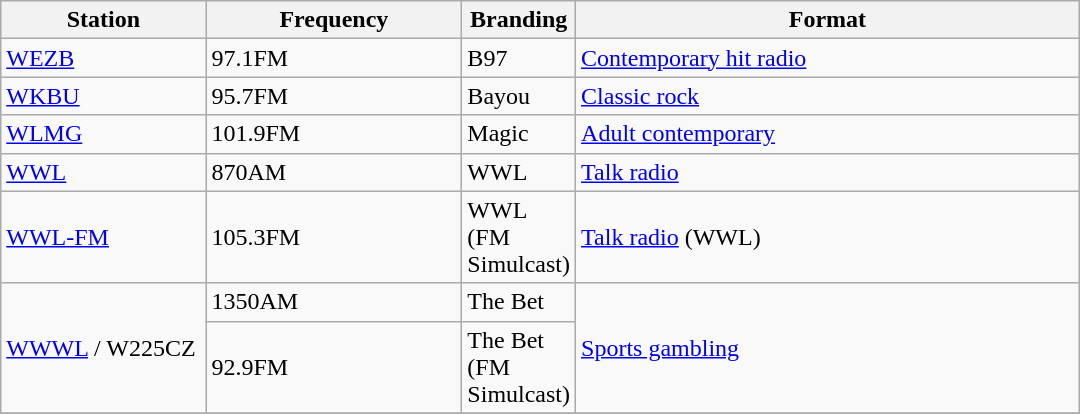<table class="wikitable sortable" style="width:45em;">
<tr>
<th style="width:20%">Station</th>
<th style="width:25%">Frequency</th>
<th style="width:5%">Branding</th>
<th style="width:50%">Format</th>
</tr>
<tr>
<td><a href='#'>WEZB</a></td>
<td>97.1FM</td>
<td>B97</td>
<td><a href='#'>Contemporary hit radio</a></td>
</tr>
<tr>
<td><a href='#'>WKBU</a></td>
<td>95.7FM</td>
<td>Bayou</td>
<td><a href='#'>Classic rock</a></td>
</tr>
<tr>
<td><a href='#'>WLMG</a></td>
<td>101.9FM</td>
<td>Magic</td>
<td><a href='#'>Adult contemporary</a></td>
</tr>
<tr>
<td><a href='#'>WWL</a></td>
<td>870AM</td>
<td>WWL</td>
<td><a href='#'>Talk radio</a></td>
</tr>
<tr>
<td><a href='#'>WWL-FM</a></td>
<td>105.3FM</td>
<td>WWL (FM Simulcast)</td>
<td><a href='#'>Talk radio</a> (WWL)</td>
</tr>
<tr>
<td rowspan="2"><a href='#'>WWWL</a> / W225CZ</td>
<td>1350AM</td>
<td>The Bet</td>
<td rowspan="2"><a href='#'>Sports gambling</a></td>
</tr>
<tr>
<td>92.9FM</td>
<td>The Bet (FM Simulcast)</td>
</tr>
<tr>
</tr>
</table>
